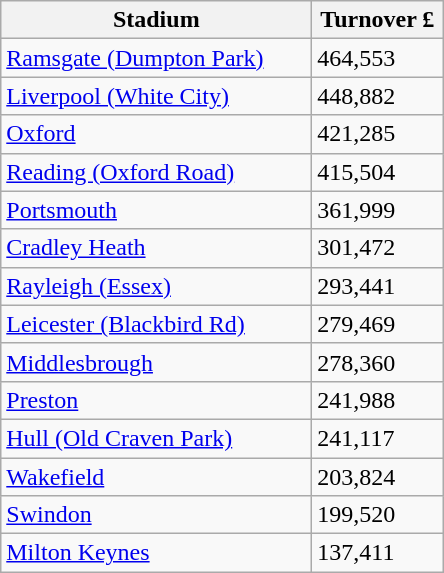<table class="wikitable">
<tr>
<th width=200>Stadium</th>
<th width=80>Turnover £</th>
</tr>
<tr>
<td><a href='#'>Ramsgate (Dumpton Park)</a></td>
<td>464,553</td>
</tr>
<tr>
<td><a href='#'>Liverpool (White City)</a></td>
<td>448,882</td>
</tr>
<tr>
<td><a href='#'>Oxford</a></td>
<td>421,285</td>
</tr>
<tr>
<td><a href='#'>Reading (Oxford Road)</a></td>
<td>415,504</td>
</tr>
<tr>
<td><a href='#'>Portsmouth</a></td>
<td>361,999</td>
</tr>
<tr>
<td><a href='#'>Cradley Heath</a></td>
<td>301,472</td>
</tr>
<tr>
<td><a href='#'>Rayleigh (Essex)</a></td>
<td>293,441</td>
</tr>
<tr>
<td><a href='#'>Leicester (Blackbird Rd)</a></td>
<td>279,469</td>
</tr>
<tr>
<td><a href='#'>Middlesbrough</a></td>
<td>278,360</td>
</tr>
<tr>
<td><a href='#'>Preston</a></td>
<td>241,988</td>
</tr>
<tr>
<td><a href='#'>Hull (Old Craven Park)</a></td>
<td>241,117</td>
</tr>
<tr>
<td><a href='#'>Wakefield</a></td>
<td>203,824</td>
</tr>
<tr>
<td><a href='#'>Swindon</a></td>
<td>199,520</td>
</tr>
<tr>
<td><a href='#'>Milton Keynes</a></td>
<td>137,411</td>
</tr>
</table>
